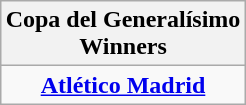<table class="wikitable" style="text-align: center; margin: 0 auto;">
<tr>
<th>Copa del Generalísimo<br>Winners</th>
</tr>
<tr>
<td><strong><a href='#'>Atlético Madrid</a></strong></td>
</tr>
</table>
